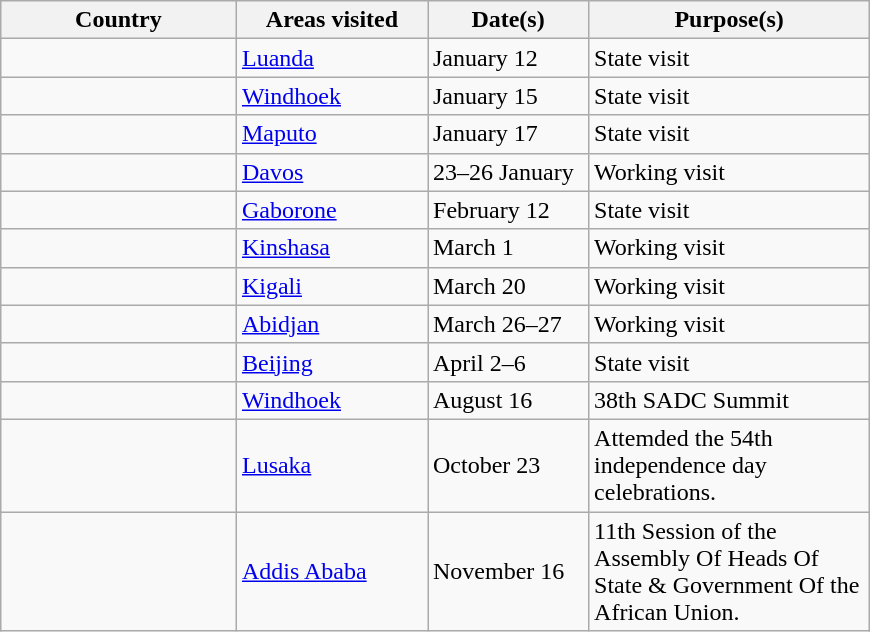<table class="wikitable outercollapse sortable" style="margin: 1em auto 1em auto">
<tr>
<th width="150">Country</th>
<th width="120">Areas visited</th>
<th width="100">Date(s)</th>
<th width="180">Purpose(s)</th>
</tr>
<tr>
<td></td>
<td><a href='#'>Luanda</a></td>
<td>January 12</td>
<td>State visit</td>
</tr>
<tr>
<td></td>
<td><a href='#'>Windhoek</a></td>
<td>January 15</td>
<td>State visit</td>
</tr>
<tr>
<td></td>
<td><a href='#'>Maputo</a></td>
<td>January 17</td>
<td>State visit</td>
</tr>
<tr>
<td></td>
<td><a href='#'>Davos</a></td>
<td>23–26 January</td>
<td>Working visit</td>
</tr>
<tr>
<td></td>
<td><a href='#'>Gaborone</a></td>
<td>February 12</td>
<td>State visit</td>
</tr>
<tr>
<td></td>
<td><a href='#'>Kinshasa</a></td>
<td>March 1</td>
<td>Working visit</td>
</tr>
<tr>
<td></td>
<td><a href='#'>Kigali</a></td>
<td>March 20</td>
<td>Working visit</td>
</tr>
<tr>
<td></td>
<td><a href='#'>Abidjan</a></td>
<td>March 26–27</td>
<td>Working visit</td>
</tr>
<tr>
<td></td>
<td><a href='#'>Beijing</a></td>
<td>April 2–6</td>
<td>State visit</td>
</tr>
<tr>
<td></td>
<td><a href='#'>Windhoek</a></td>
<td>August 16</td>
<td>38th SADC Summit</td>
</tr>
<tr>
<td></td>
<td><a href='#'>Lusaka</a></td>
<td>October 23</td>
<td>Attemded the 54th independence day celebrations.</td>
</tr>
<tr>
<td></td>
<td><a href='#'>Addis Ababa</a></td>
<td>November 16</td>
<td>11th Session of the Assembly Of Heads Of State & Government Of the African Union.</td>
</tr>
</table>
